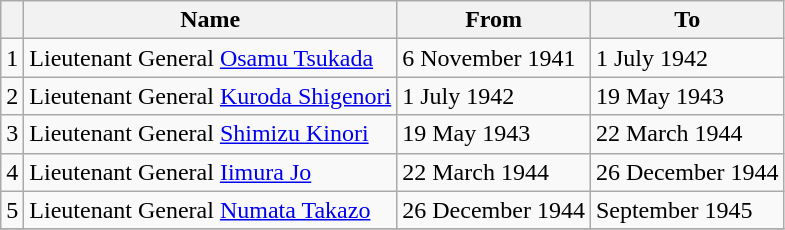<table class=wikitable>
<tr>
<th></th>
<th>Name</th>
<th>From</th>
<th>To</th>
</tr>
<tr>
<td>1</td>
<td>Lieutenant General <a href='#'>Osamu Tsukada</a></td>
<td>6 November 1941</td>
<td>1 July 1942</td>
</tr>
<tr>
<td>2</td>
<td>Lieutenant General <a href='#'>Kuroda Shigenori</a></td>
<td>1 July 1942</td>
<td>19 May 1943</td>
</tr>
<tr>
<td>3</td>
<td>Lieutenant General <a href='#'>Shimizu Kinori</a></td>
<td>19 May 1943</td>
<td>22 March 1944</td>
</tr>
<tr>
<td>4</td>
<td>Lieutenant General <a href='#'>Iimura Jo</a></td>
<td>22 March 1944</td>
<td>26 December 1944</td>
</tr>
<tr>
<td>5</td>
<td>Lieutenant General <a href='#'>Numata Takazo</a></td>
<td>26 December 1944</td>
<td>September 1945</td>
</tr>
<tr>
</tr>
</table>
